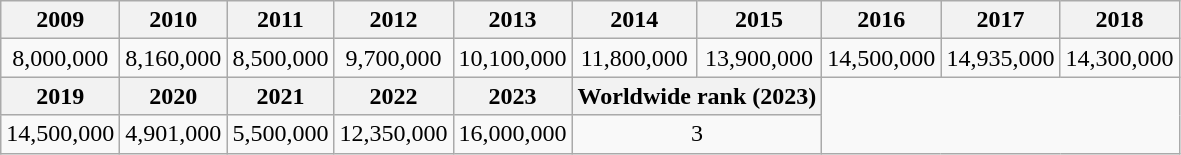<table class="wikitable" style="text-align:center">
<tr>
<th>2009</th>
<th>2010</th>
<th>2011</th>
<th>2012</th>
<th>2013</th>
<th>2014</th>
<th>2015</th>
<th>2016</th>
<th>2017</th>
<th>2018</th>
</tr>
<tr>
<td>8,000,000</td>
<td>8,160,000</td>
<td>8,500,000</td>
<td>9,700,000</td>
<td>10,100,000</td>
<td>11,800,000</td>
<td>13,900,000</td>
<td>14,500,000</td>
<td>14,935,000</td>
<td>14,300,000</td>
</tr>
<tr>
<th>2019</th>
<th>2020</th>
<th>2021</th>
<th>2022</th>
<th>2023</th>
<th colspan=2>Worldwide rank (2023)</th>
<td colspan="6" rowspan="2"></td>
</tr>
<tr>
<td>14,500,000</td>
<td>4,901,000</td>
<td>5,500,000</td>
<td>12,350,000</td>
<td>16,000,000</td>
<td colspan=2>3</td>
</tr>
</table>
